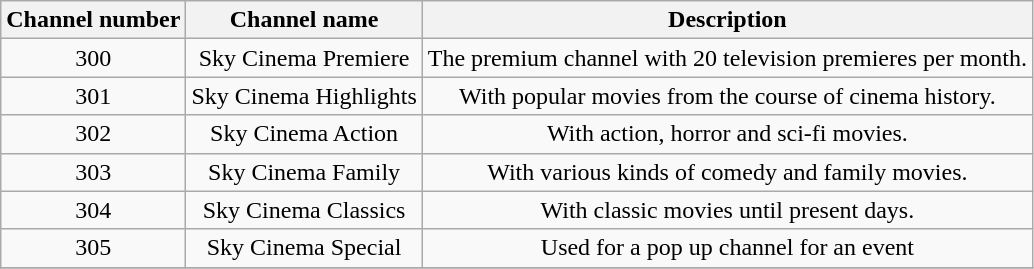<table class="wikitable" style="text-align: center; style:text-align: center">
<tr>
<th>Channel number</th>
<th>Channel name</th>
<th>Description</th>
</tr>
<tr>
<td>300</td>
<td>Sky Cinema Premiere</td>
<td>The premium channel with 20 television premieres per month.</td>
</tr>
<tr>
<td>301</td>
<td>Sky Cinema Highlights</td>
<td>With popular movies from the course of cinema history.</td>
</tr>
<tr>
<td>302</td>
<td>Sky Cinema Action</td>
<td>With action, horror and sci-fi movies.</td>
</tr>
<tr>
<td>303</td>
<td>Sky Cinema Family</td>
<td>With various kinds of comedy and family movies.</td>
</tr>
<tr>
<td>304</td>
<td>Sky Cinema Classics</td>
<td>With classic movies until present days.</td>
</tr>
<tr>
<td>305</td>
<td>Sky Cinema Special</td>
<td>Used for a pop up channel for an event</td>
</tr>
<tr>
</tr>
</table>
